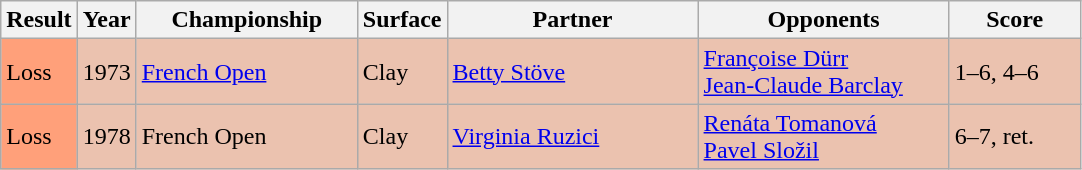<table class="sortable wikitable">
<tr>
<th style="width:40px">Result</th>
<th style="width:30px">Year</th>
<th style="width:140px">Championship</th>
<th style="width:50px">Surface</th>
<th style="width:160px">Partner</th>
<th style="width:160px">Opponents</th>
<th style="width:80px" class="unsortable">Score</th>
</tr>
<tr style="background:#ebc2af;">
<td style="background:#ffa07a;">Loss</td>
<td>1973</td>
<td><a href='#'>French Open</a></td>
<td>Clay</td>
<td> <a href='#'>Betty Stöve</a></td>
<td> <a href='#'>Françoise Dürr</a><br> <a href='#'>Jean-Claude Barclay</a></td>
<td>1–6, 4–6</td>
</tr>
<tr style="background:#ebc2af;">
<td style="background:#ffa07a;">Loss</td>
<td>1978</td>
<td>French Open</td>
<td>Clay</td>
<td> <a href='#'>Virginia Ruzici</a></td>
<td> <a href='#'>Renáta Tomanová</a><br> <a href='#'>Pavel Složil</a></td>
<td>6–7, ret.</td>
</tr>
</table>
